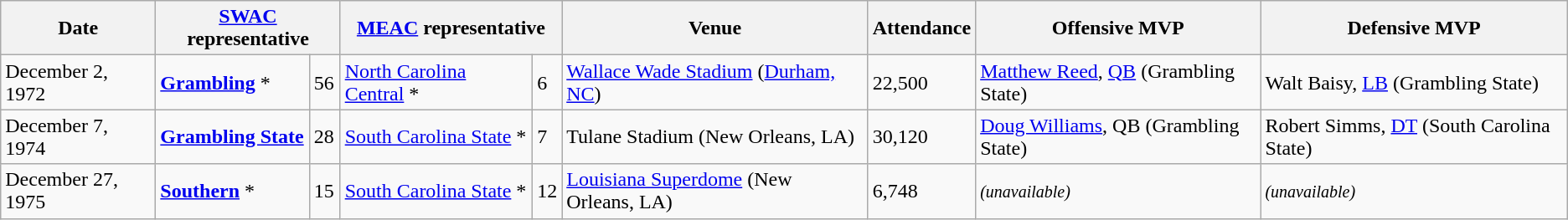<table class="wikitable">
<tr>
<th>Date</th>
<th colspan="2"><a href='#'>SWAC</a> representative</th>
<th colspan="2"><a href='#'>MEAC</a> representative</th>
<th>Venue</th>
<th>Attendance</th>
<th>Offensive MVP</th>
<th>Defensive MVP</th>
</tr>
<tr>
<td>December 2, 1972</td>
<td><strong><a href='#'>Grambling</a></strong> *</td>
<td>56</td>
<td><a href='#'>North Carolina Central</a> *</td>
<td>6</td>
<td><a href='#'>Wallace Wade Stadium</a> (<a href='#'>Durham, NC</a>)</td>
<td>22,500</td>
<td><a href='#'>Matthew Reed</a>, <a href='#'>QB</a> (Grambling State)</td>
<td>Walt Baisy, <a href='#'>LB</a> (Grambling State)</td>
</tr>
<tr>
<td>December 7, 1974</td>
<td><strong><a href='#'>Grambling State</a></strong></td>
<td>28</td>
<td><a href='#'>South Carolina State</a> *</td>
<td>7</td>
<td>Tulane Stadium (New Orleans, LA)</td>
<td>30,120</td>
<td><a href='#'>Doug Williams</a>, QB (Grambling State)</td>
<td>Robert Simms, <a href='#'>DT</a> (South Carolina State)</td>
</tr>
<tr>
<td>December 27, 1975</td>
<td><strong><a href='#'>Southern</a></strong> *</td>
<td>15</td>
<td><a href='#'>South Carolina State</a> *</td>
<td>12</td>
<td><a href='#'>Louisiana Superdome</a> (New Orleans, LA)</td>
<td>6,748</td>
<td><em><small>(unavailable)</small></em></td>
<td><em><small>(unavailable)</small></em></td>
</tr>
</table>
